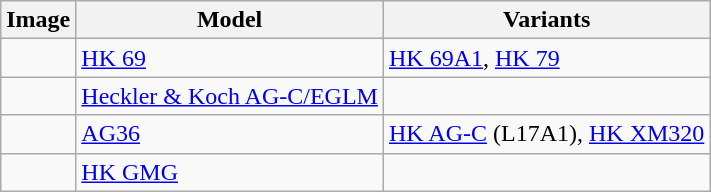<table class="wikitable">
<tr>
<th>Image</th>
<th>Model</th>
<th>Variants</th>
</tr>
<tr>
<td></td>
<td><a href='#'>HK 69</a></td>
<td><a href='#'>HK 69A1</a>, <a href='#'>HK 79</a></td>
</tr>
<tr>
<td></td>
<td><a href='#'>Heckler & Koch AG-C/EGLM</a></td>
<td></td>
</tr>
<tr>
<td></td>
<td><a href='#'>AG36</a></td>
<td><a href='#'>HK AG-C</a> (L17A1), <a href='#'>HK XM320</a></td>
</tr>
<tr>
<td></td>
<td><a href='#'>HK GMG</a></td>
<td></td>
</tr>
</table>
